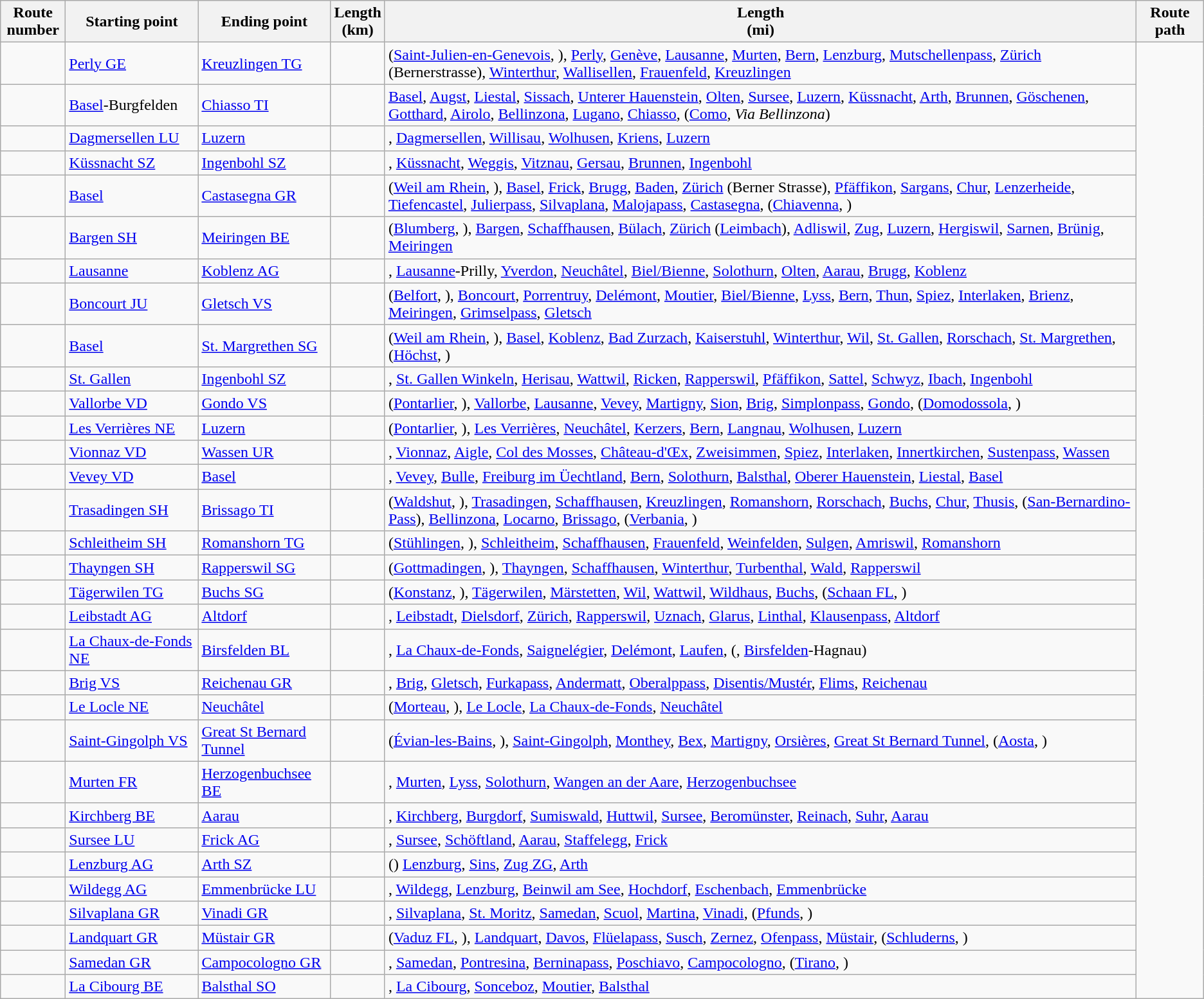<table class="wikitable zebra">
<tr>
<th width=60px>Route number</th>
<th width=130px>Starting point</th>
<th width=130px>Ending point</th>
<th>Length<br>(km)</th>
<th>Length<br>(mi)</th>
<th>Route path</th>
</tr>
<tr>
<td></td>
<td><a href='#'>Perly GE</a></td>
<td><a href='#'>Kreuzlingen TG</a></td>
<td></td>
<td>(<a href='#'>Saint-Julien-en-Genevois</a>, ), <a href='#'>Perly</a>, <a href='#'>Genève</a>, <a href='#'>Lausanne</a>, <a href='#'>Murten</a>, <a href='#'>Bern</a>, <a href='#'>Lenzburg</a>, <a href='#'>Mutschellenpass</a>, <a href='#'>Zürich</a> (Bernerstrasse), <a href='#'>Winterthur</a>, <a href='#'>Wallisellen</a>, <a href='#'>Frauenfeld</a>, <a href='#'>Kreuzlingen</a> </td>
</tr>
<tr>
<td></td>
<td><a href='#'>Basel</a>-Burgfelden</td>
<td><a href='#'>Chiasso TI</a></td>
<td></td>
<td><a href='#'>Basel</a>, <a href='#'>Augst</a>, <a href='#'>Liestal</a>, <a href='#'>Sissach</a>, <a href='#'>Unterer Hauenstein</a>, <a href='#'>Olten</a>, <a href='#'>Sursee</a>, <a href='#'>Luzern</a>, <a href='#'>Küssnacht</a>, <a href='#'>Arth</a>, <a href='#'>Brunnen</a>, <a href='#'>Göschenen</a>, <a href='#'>Gotthard</a>, <a href='#'>Airolo</a>, <a href='#'>Bellinzona</a>, <a href='#'>Lugano</a>, <a href='#'>Chiasso</a>, (<a href='#'>Como</a>, <em>Via Bellinzona</em>)</td>
</tr>
<tr>
<td></td>
<td><a href='#'>Dagmersellen LU</a></td>
<td><a href='#'>Luzern</a></td>
<td></td>
<td>, <a href='#'>Dagmersellen</a>, <a href='#'>Willisau</a>, <a href='#'>Wolhusen</a>, <a href='#'>Kriens</a>, <a href='#'>Luzern</a> </td>
</tr>
<tr>
<td></td>
<td><a href='#'>Küssnacht SZ</a></td>
<td><a href='#'>Ingenbohl SZ</a></td>
<td></td>
<td>, <a href='#'>Küssnacht</a>, <a href='#'>Weggis</a>, <a href='#'>Vitznau</a>, <a href='#'>Gersau</a>, <a href='#'>Brunnen</a>, <a href='#'>Ingenbohl</a> </td>
</tr>
<tr>
<td></td>
<td><a href='#'>Basel</a></td>
<td><a href='#'>Castasegna GR</a></td>
<td></td>
<td>(<a href='#'>Weil am Rhein</a>, ), <a href='#'>Basel</a>, <a href='#'>Frick</a>, <a href='#'>Brugg</a>, <a href='#'>Baden</a>, <a href='#'>Zürich</a> (Berner Strasse), <a href='#'>Pfäffikon</a>, <a href='#'>Sargans</a>, <a href='#'>Chur</a>, <a href='#'>Lenzerheide</a>, <a href='#'>Tiefencastel</a>, <a href='#'>Julierpass</a>, <a href='#'>Silvaplana</a>, <a href='#'>Malojapass</a>, <a href='#'>Castasegna</a>, (<a href='#'>Chiavenna</a>, )</td>
</tr>
<tr>
<td></td>
<td><a href='#'>Bargen SH</a></td>
<td><a href='#'>Meiringen BE</a></td>
<td></td>
<td>(<a href='#'>Blumberg</a>, ), <a href='#'>Bargen</a>, <a href='#'>Schaffhausen</a>, <a href='#'>Bülach</a>, <a href='#'>Zürich</a> (<a href='#'>Leimbach</a>), <a href='#'>Adliswil</a>, <a href='#'>Zug</a>, <a href='#'>Luzern</a>, <a href='#'>Hergiswil</a>, <a href='#'>Sarnen</a>, <a href='#'>Brünig</a>, <a href='#'>Meiringen</a> </td>
</tr>
<tr>
<td></td>
<td><a href='#'>Lausanne</a></td>
<td><a href='#'>Koblenz AG</a></td>
<td></td>
<td>, <a href='#'>Lausanne</a>-Prilly, <a href='#'>Yverdon</a>, <a href='#'>Neuchâtel</a>, <a href='#'>Biel/Bienne</a>, <a href='#'>Solothurn</a>, <a href='#'>Olten</a>, <a href='#'>Aarau</a>, <a href='#'>Brugg</a>, <a href='#'>Koblenz</a> </td>
</tr>
<tr>
<td></td>
<td><a href='#'>Boncourt JU</a></td>
<td><a href='#'>Gletsch VS</a></td>
<td></td>
<td>(<a href='#'>Belfort</a>, ), <a href='#'>Boncourt</a>, <a href='#'>Porrentruy</a>, <a href='#'>Delémont</a>, <a href='#'>Moutier</a>, <a href='#'>Biel/Bienne</a>, <a href='#'>Lyss</a>, <a href='#'>Bern</a>, <a href='#'>Thun</a>, <a href='#'>Spiez</a>, <a href='#'>Interlaken</a>, <a href='#'>Brienz</a>, <a href='#'>Meiringen</a>, <a href='#'>Grimselpass</a>, <a href='#'>Gletsch</a> </td>
</tr>
<tr>
<td></td>
<td><a href='#'>Basel</a></td>
<td><a href='#'>St. Margrethen SG</a></td>
<td></td>
<td>(<a href='#'>Weil am Rhein</a>, ), <a href='#'>Basel</a>, <a href='#'>Koblenz</a>, <a href='#'>Bad Zurzach</a>, <a href='#'>Kaiserstuhl</a>, <a href='#'>Winterthur</a>, <a href='#'>Wil</a>, <a href='#'>St. Gallen</a>, <a href='#'>Rorschach</a>, <a href='#'>St. Margrethen</a>, (<a href='#'>Höchst</a>, )</td>
</tr>
<tr>
<td></td>
<td><a href='#'>St. Gallen</a></td>
<td><a href='#'>Ingenbohl SZ</a></td>
<td></td>
<td>, <a href='#'>St. Gallen Winkeln</a>, <a href='#'>Herisau</a>, <a href='#'>Wattwil</a>, <a href='#'>Ricken</a>, <a href='#'>Rapperswil</a>, <a href='#'>Pfäffikon</a>, <a href='#'>Sattel</a>, <a href='#'>Schwyz</a>, <a href='#'>Ibach</a>, <a href='#'>Ingenbohl</a> </td>
</tr>
<tr>
<td></td>
<td><a href='#'>Vallorbe VD</a></td>
<td><a href='#'>Gondo VS</a></td>
<td></td>
<td>(<a href='#'>Pontarlier</a>, ), <a href='#'>Vallorbe</a>, <a href='#'>Lausanne</a>, <a href='#'>Vevey</a>, <a href='#'>Martigny</a>, <a href='#'>Sion</a>, <a href='#'>Brig</a>, <a href='#'>Simplonpass</a>, <a href='#'>Gondo</a>, (<a href='#'>Domodossola</a>, )</td>
</tr>
<tr>
<td></td>
<td><a href='#'>Les Verrières NE</a></td>
<td><a href='#'>Luzern</a></td>
<td></td>
<td>(<a href='#'>Pontarlier</a>, ), <a href='#'>Les Verrières</a>, <a href='#'>Neuchâtel</a>, <a href='#'>Kerzers</a>, <a href='#'>Bern</a>, <a href='#'>Langnau</a>, <a href='#'>Wolhusen</a>, <a href='#'>Luzern</a> </td>
</tr>
<tr>
<td></td>
<td><a href='#'>Vionnaz VD</a></td>
<td><a href='#'>Wassen UR</a></td>
<td></td>
<td>, <a href='#'>Vionnaz</a>, <a href='#'>Aigle</a>, <a href='#'>Col des Mosses</a>, <a href='#'>Château-d'Œx</a>, <a href='#'>Zweisimmen</a>, <a href='#'>Spiez</a>, <a href='#'>Interlaken</a>, <a href='#'>Innertkirchen</a>, <a href='#'>Sustenpass</a>, <a href='#'>Wassen</a> </td>
</tr>
<tr>
<td></td>
<td><a href='#'>Vevey VD</a></td>
<td><a href='#'>Basel</a></td>
<td></td>
<td>, <a href='#'>Vevey</a>, <a href='#'>Bulle</a>, <a href='#'>Freiburg im Üechtland</a>, <a href='#'>Bern</a>, <a href='#'>Solothurn</a>, <a href='#'>Balsthal</a>, <a href='#'>Oberer Hauenstein</a>, <a href='#'>Liestal</a>, <a href='#'>Basel</a></td>
</tr>
<tr>
<td></td>
<td><a href='#'>Trasadingen SH</a></td>
<td><a href='#'>Brissago TI</a></td>
<td></td>
<td>(<a href='#'>Waldshut</a>, ), <a href='#'>Trasadingen</a>, <a href='#'>Schaffhausen</a>, <a href='#'>Kreuzlingen</a>, <a href='#'>Romanshorn</a>, <a href='#'>Rorschach</a>, <a href='#'>Buchs</a>, <a href='#'>Chur</a>, <a href='#'>Thusis</a>, (<a href='#'>San-Bernardino-Pass</a>), <a href='#'>Bellinzona</a>, <a href='#'>Locarno</a>, <a href='#'>Brissago</a>, (<a href='#'>Verbania</a>, )</td>
</tr>
<tr>
<td></td>
<td><a href='#'>Schleitheim SH</a></td>
<td><a href='#'>Romanshorn TG</a></td>
<td></td>
<td>(<a href='#'>Stühlingen</a>, ), <a href='#'>Schleitheim</a>, <a href='#'>Schaffhausen</a>, <a href='#'>Frauenfeld</a>, <a href='#'>Weinfelden</a>, <a href='#'>Sulgen</a>, <a href='#'>Amriswil</a>, <a href='#'>Romanshorn</a> </td>
</tr>
<tr>
<td></td>
<td><a href='#'>Thayngen SH</a></td>
<td><a href='#'>Rapperswil SG</a></td>
<td></td>
<td>(<a href='#'>Gottmadingen</a>, ), <a href='#'>Thayngen</a>, <a href='#'>Schaffhausen</a>, <a href='#'>Winterthur</a>, <a href='#'>Turbenthal</a>, <a href='#'>Wald</a>, <a href='#'>Rapperswil</a> </td>
</tr>
<tr>
<td></td>
<td><a href='#'>Tägerwilen TG</a></td>
<td><a href='#'>Buchs SG</a></td>
<td></td>
<td>(<a href='#'>Konstanz</a>, ), <a href='#'>Tägerwilen</a>, <a href='#'>Märstetten</a>, <a href='#'>Wil</a>, <a href='#'>Wattwil</a>, <a href='#'>Wildhaus</a>, <a href='#'>Buchs</a>, (<a href='#'>Schaan FL</a>, )</td>
</tr>
<tr>
<td></td>
<td><a href='#'>Leibstadt AG</a></td>
<td><a href='#'>Altdorf</a></td>
<td></td>
<td>, <a href='#'>Leibstadt</a>, <a href='#'>Dielsdorf</a>, <a href='#'>Zürich</a>, <a href='#'>Rapperswil</a>, <a href='#'>Uznach</a>, <a href='#'>Glarus</a>, <a href='#'>Linthal</a>, <a href='#'>Klausenpass</a>, <a href='#'>Altdorf</a> </td>
</tr>
<tr>
<td></td>
<td><a href='#'>La Chaux-de-Fonds NE</a></td>
<td><a href='#'>Birsfelden BL</a></td>
<td></td>
<td>, <a href='#'>La Chaux-de-Fonds</a>, <a href='#'>Saignelégier</a>, <a href='#'>Delémont</a>, <a href='#'>Laufen</a>, (, <a href='#'>Birsfelden</a>-Hagnau)</td>
</tr>
<tr>
<td></td>
<td><a href='#'>Brig VS</a></td>
<td><a href='#'>Reichenau GR</a></td>
<td></td>
<td>, <a href='#'>Brig</a>, <a href='#'>Gletsch</a>, <a href='#'>Furkapass</a>, <a href='#'>Andermatt</a>, <a href='#'>Oberalppass</a>, <a href='#'>Disentis/Mustér</a>, <a href='#'>Flims</a>, <a href='#'>Reichenau</a> </td>
</tr>
<tr>
<td></td>
<td><a href='#'>Le Locle NE</a></td>
<td><a href='#'>Neuchâtel</a></td>
<td></td>
<td>(<a href='#'>Morteau</a>, ), <a href='#'>Le Locle</a>, <a href='#'>La Chaux-de-Fonds</a>, <a href='#'>Neuchâtel</a> </td>
</tr>
<tr>
<td></td>
<td><a href='#'>Saint-Gingolph VS</a></td>
<td><a href='#'>Great St Bernard Tunnel</a></td>
<td></td>
<td>(<a href='#'>Évian-les-Bains</a>, ), <a href='#'>Saint-Gingolph</a>, <a href='#'>Monthey</a>, <a href='#'>Bex</a>, <a href='#'>Martigny</a>, <a href='#'>Orsières</a>, <a href='#'>Great St Bernard Tunnel</a>, (<a href='#'>Aosta</a>, )</td>
</tr>
<tr>
<td></td>
<td><a href='#'>Murten FR</a></td>
<td><a href='#'>Herzogenbuchsee BE</a></td>
<td></td>
<td>, <a href='#'>Murten</a>, <a href='#'>Lyss</a>, <a href='#'>Solothurn</a>, <a href='#'>Wangen an der Aare</a>, <a href='#'>Herzogenbuchsee</a> </td>
</tr>
<tr>
<td></td>
<td><a href='#'>Kirchberg BE</a></td>
<td><a href='#'>Aarau</a></td>
<td></td>
<td>, <a href='#'>Kirchberg</a>, <a href='#'>Burgdorf</a>, <a href='#'>Sumiswald</a>, <a href='#'>Huttwil</a>, <a href='#'>Sursee</a>, <a href='#'>Beromünster</a>, <a href='#'>Reinach</a>, <a href='#'>Suhr</a>, <a href='#'>Aarau</a> </td>
</tr>
<tr>
<td></td>
<td><a href='#'>Sursee LU</a></td>
<td><a href='#'>Frick AG</a></td>
<td></td>
<td>, <a href='#'>Sursee</a>, <a href='#'>Schöftland</a>, <a href='#'>Aarau</a>, <a href='#'>Staffelegg</a>, <a href='#'>Frick</a> </td>
</tr>
<tr>
<td></td>
<td><a href='#'>Lenzburg AG</a></td>
<td><a href='#'>Arth SZ</a></td>
<td></td>
<td>() <a href='#'>Lenzburg</a>, <a href='#'>Sins</a>, <a href='#'>Zug ZG</a>, <a href='#'>Arth</a> </td>
</tr>
<tr>
<td></td>
<td><a href='#'>Wildegg AG</a></td>
<td><a href='#'>Emmenbrücke LU</a></td>
<td></td>
<td>, <a href='#'>Wildegg</a>, <a href='#'>Lenzburg</a>, <a href='#'>Beinwil am See</a>, <a href='#'>Hochdorf</a>, <a href='#'>Eschenbach</a>, <a href='#'>Emmenbrücke</a> </td>
</tr>
<tr>
<td></td>
<td><a href='#'>Silvaplana GR</a></td>
<td><a href='#'>Vinadi GR</a></td>
<td></td>
<td>, <a href='#'>Silvaplana</a>, <a href='#'>St. Moritz</a>, <a href='#'>Samedan</a>, <a href='#'>Scuol</a>, <a href='#'>Martina</a>, <a href='#'>Vinadi</a>, (<a href='#'>Pfunds</a>, )</td>
</tr>
<tr>
<td></td>
<td><a href='#'>Landquart GR</a></td>
<td><a href='#'>Müstair GR</a></td>
<td></td>
<td>(<a href='#'>Vaduz FL</a>, ), <a href='#'>Landquart</a>, <a href='#'>Davos</a>, <a href='#'>Flüelapass</a>, <a href='#'>Susch</a>, <a href='#'>Zernez</a>, <a href='#'>Ofenpass</a>, <a href='#'>Müstair</a>, (<a href='#'>Schluderns</a>, )</td>
</tr>
<tr>
<td></td>
<td><a href='#'>Samedan GR</a></td>
<td><a href='#'>Campocologno GR</a></td>
<td></td>
<td>, <a href='#'>Samedan</a>, <a href='#'>Pontresina</a>, <a href='#'>Berninapass</a>, <a href='#'>Poschiavo</a>, <a href='#'>Campocologno</a>, (<a href='#'>Tirano</a>, )</td>
</tr>
<tr>
<td></td>
<td><a href='#'>La Cibourg BE</a></td>
<td><a href='#'>Balsthal SO</a></td>
<td></td>
<td>, <a href='#'>La Cibourg</a>, <a href='#'>Sonceboz</a>, <a href='#'>Moutier</a>, <a href='#'>Balsthal</a> </td>
</tr>
</table>
